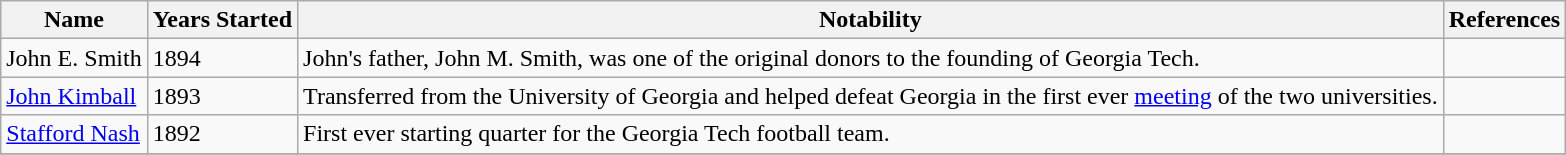<table class="wikitable sortable" style="text-align:left;">
<tr>
<th>Name</th>
<th>Years Started</th>
<th>Notability</th>
<th>References</th>
</tr>
<tr>
<td>John E. Smith</td>
<td>1894</td>
<td>John's father, John M. Smith, was one of the original donors to the founding of Georgia Tech.</td>
<td></td>
</tr>
<tr>
<td><a href='#'>John Kimball</a></td>
<td>1893</td>
<td>Transferred from the University of Georgia and helped defeat Georgia in the first ever <a href='#'>meeting</a> of the two universities.</td>
<td></td>
</tr>
<tr>
<td><a href='#'>Stafford Nash</a></td>
<td>1892</td>
<td>First ever starting quarter for the Georgia Tech football team.</td>
<td></td>
</tr>
<tr>
</tr>
</table>
